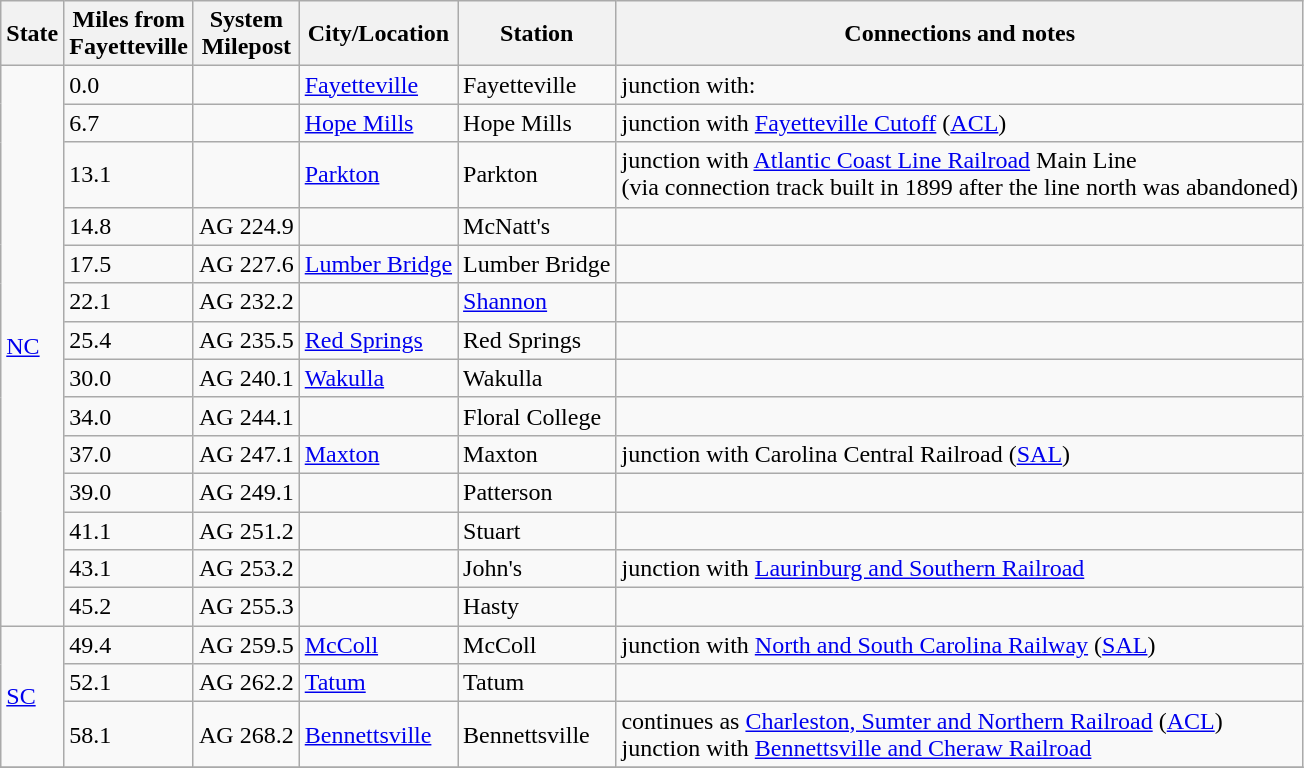<table class="wikitable">
<tr>
<th>State</th>
<th>Miles from<br>Fayetteville</th>
<th>System<br>Milepost</th>
<th>City/Location</th>
<th>Station</th>
<th>Connections and notes</th>
</tr>
<tr>
<td ! rowspan="14"><a href='#'>NC</a></td>
<td>0.0</td>
<td></td>
<td><a href='#'>Fayetteville</a></td>
<td>Fayetteville</td>
<td>junction with:<br></td>
</tr>
<tr>
<td>6.7</td>
<td></td>
<td><a href='#'>Hope Mills</a></td>
<td>Hope Mills</td>
<td>junction with <a href='#'>Fayetteville Cutoff</a> (<a href='#'>ACL</a>)</td>
</tr>
<tr>
<td>13.1</td>
<td></td>
<td><a href='#'>Parkton</a></td>
<td>Parkton</td>
<td>junction with <a href='#'>Atlantic Coast Line Railroad</a> Main Line<br>(via connection track built in 1899 after the line north was abandoned)</td>
</tr>
<tr>
<td>14.8</td>
<td>AG 224.9</td>
<td></td>
<td>McNatt's</td>
<td></td>
</tr>
<tr>
<td>17.5</td>
<td>AG 227.6</td>
<td><a href='#'>Lumber Bridge</a></td>
<td>Lumber Bridge</td>
<td></td>
</tr>
<tr>
<td>22.1</td>
<td>AG 232.2</td>
<td></td>
<td><a href='#'>Shannon</a></td>
<td></td>
</tr>
<tr>
<td>25.4</td>
<td>AG 235.5</td>
<td><a href='#'>Red Springs</a></td>
<td>Red Springs</td>
<td></td>
</tr>
<tr>
<td>30.0</td>
<td>AG 240.1</td>
<td><a href='#'>Wakulla</a></td>
<td>Wakulla</td>
<td></td>
</tr>
<tr>
<td>34.0</td>
<td>AG 244.1</td>
<td></td>
<td>Floral College</td>
<td></td>
</tr>
<tr>
<td>37.0</td>
<td>AG 247.1</td>
<td><a href='#'>Maxton</a></td>
<td>Maxton</td>
<td>junction with Carolina Central Railroad (<a href='#'>SAL</a>)</td>
</tr>
<tr>
<td>39.0</td>
<td>AG 249.1</td>
<td></td>
<td>Patterson</td>
<td></td>
</tr>
<tr>
<td>41.1</td>
<td>AG 251.2</td>
<td></td>
<td>Stuart</td>
<td></td>
</tr>
<tr>
<td>43.1</td>
<td>AG 253.2</td>
<td></td>
<td>John's</td>
<td>junction with <a href='#'>Laurinburg and Southern Railroad</a></td>
</tr>
<tr>
<td>45.2</td>
<td>AG 255.3</td>
<td></td>
<td>Hasty</td>
<td></td>
</tr>
<tr>
<td ! rowspan="3"><a href='#'>SC</a></td>
<td>49.4</td>
<td>AG 259.5</td>
<td><a href='#'>McColl</a></td>
<td>McColl</td>
<td>junction with <a href='#'>North and South Carolina Railway</a> (<a href='#'>SAL</a>)</td>
</tr>
<tr>
<td>52.1</td>
<td>AG 262.2</td>
<td><a href='#'>Tatum</a></td>
<td>Tatum</td>
<td></td>
</tr>
<tr>
<td>58.1</td>
<td>AG 268.2</td>
<td><a href='#'>Bennettsville</a></td>
<td>Bennettsville</td>
<td>continues as <a href='#'>Charleston, Sumter and Northern Railroad</a>  (<a href='#'>ACL</a>)<br>junction with <a href='#'>Bennettsville and Cheraw Railroad</a></td>
</tr>
<tr>
</tr>
</table>
